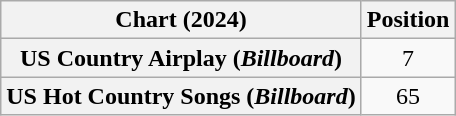<table class="wikitable sortable plainrowheaders" style="text-align:center">
<tr>
<th scope="col">Chart (2024)</th>
<th scope="col">Position</th>
</tr>
<tr>
<th scope="row">US Country Airplay (<em>Billboard</em>)</th>
<td>7</td>
</tr>
<tr>
<th scope="row">US Hot Country Songs (<em>Billboard</em>)</th>
<td>65</td>
</tr>
</table>
